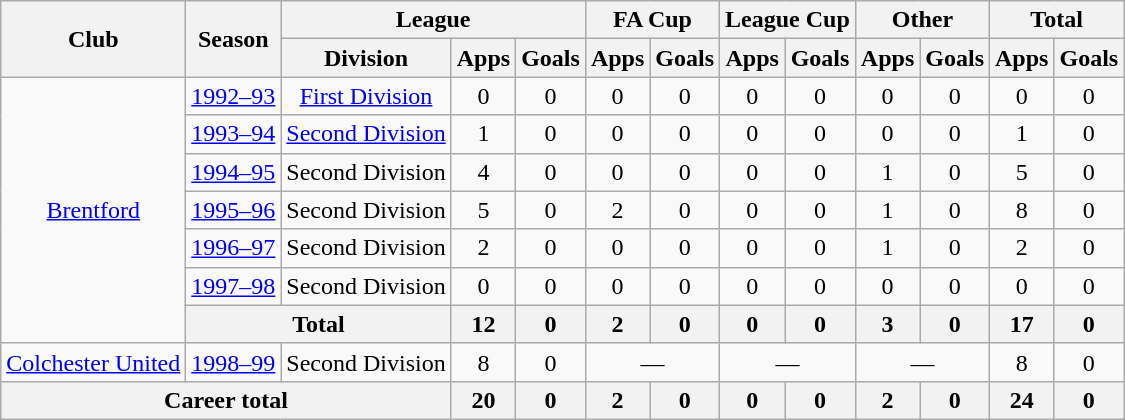<table class="wikitable" style="text-align: center;">
<tr>
<th rowspan="2">Club</th>
<th rowspan="2">Season</th>
<th colspan="3">League</th>
<th colspan="2">FA Cup</th>
<th colspan="2">League Cup</th>
<th colspan="2">Other</th>
<th colspan="2">Total</th>
</tr>
<tr>
<th>Division</th>
<th>Apps</th>
<th>Goals</th>
<th>Apps</th>
<th>Goals</th>
<th>Apps</th>
<th>Goals</th>
<th>Apps</th>
<th>Goals</th>
<th>Apps</th>
<th>Goals</th>
</tr>
<tr>
<td rowspan="7"><a href='#'>Brentford</a></td>
<td><a href='#'>1992–93</a></td>
<td><a href='#'>First Division</a></td>
<td>0</td>
<td>0</td>
<td>0</td>
<td>0</td>
<td>0</td>
<td>0</td>
<td>0</td>
<td>0</td>
<td>0</td>
<td>0</td>
</tr>
<tr>
<td><a href='#'>1993–94</a></td>
<td><a href='#'>Second Division</a></td>
<td>1</td>
<td>0</td>
<td>0</td>
<td>0</td>
<td>0</td>
<td>0</td>
<td>0</td>
<td>0</td>
<td>1</td>
<td>0</td>
</tr>
<tr>
<td><a href='#'>1994–95</a></td>
<td>Second Division</td>
<td>4</td>
<td>0</td>
<td>0</td>
<td>0</td>
<td>0</td>
<td>0</td>
<td>1</td>
<td>0</td>
<td>5</td>
<td>0</td>
</tr>
<tr>
<td><a href='#'>1995–96</a></td>
<td>Second Division</td>
<td>5</td>
<td>0</td>
<td>2</td>
<td>0</td>
<td>0</td>
<td>0</td>
<td>1</td>
<td>0</td>
<td>8</td>
<td>0</td>
</tr>
<tr>
<td><a href='#'>1996–97</a></td>
<td>Second Division</td>
<td>2</td>
<td>0</td>
<td>0</td>
<td>0</td>
<td>0</td>
<td>0</td>
<td>1</td>
<td>0</td>
<td>2</td>
<td>0</td>
</tr>
<tr>
<td><a href='#'>1997–98</a></td>
<td>Second Division</td>
<td>0</td>
<td>0</td>
<td>0</td>
<td>0</td>
<td>0</td>
<td>0</td>
<td>0</td>
<td>0</td>
<td>0</td>
<td>0</td>
</tr>
<tr>
<th colspan="2">Total</th>
<th>12</th>
<th>0</th>
<th>2</th>
<th>0</th>
<th>0</th>
<th>0</th>
<th>3</th>
<th>0</th>
<th>17</th>
<th>0</th>
</tr>
<tr>
<td><a href='#'>Colchester United</a></td>
<td><a href='#'>1998–99</a></td>
<td>Second Division</td>
<td>8</td>
<td>0</td>
<td colspan="2">—</td>
<td colspan="2">—</td>
<td colspan="2">—</td>
<td>8</td>
<td>0</td>
</tr>
<tr>
<th colspan="3">Career total</th>
<th>20</th>
<th>0</th>
<th>2</th>
<th>0</th>
<th>0</th>
<th>0</th>
<th>2</th>
<th>0</th>
<th>24</th>
<th>0</th>
</tr>
</table>
